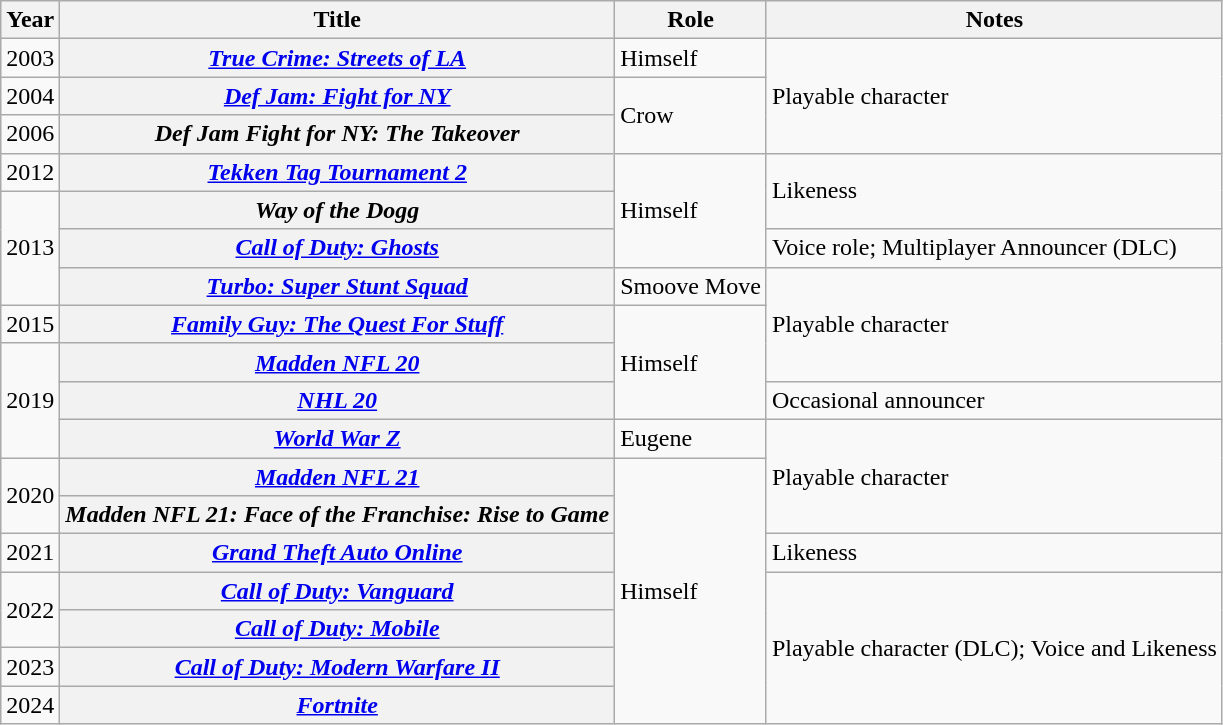<table class="wikitable plainrowheaders sortable" style="margin-right: 0;">
<tr>
<th scope="col">Year</th>
<th scope="col">Title</th>
<th scope="col">Role</th>
<th scope="col" class="unsortable">Notes</th>
</tr>
<tr>
<td>2003</td>
<th scope="row"><em><a href='#'>True Crime: Streets of LA</a></em></th>
<td>Himself</td>
<td rowspan="3">Playable character</td>
</tr>
<tr>
<td>2004</td>
<th scope="row"><em><a href='#'>Def Jam: Fight for NY</a></em></th>
<td rowspan="2">Crow</td>
</tr>
<tr>
<td>2006</td>
<th scope="row"><em>Def Jam Fight for NY: The Takeover</em></th>
</tr>
<tr>
<td>2012</td>
<th scope="row"><em><a href='#'>Tekken Tag Tournament 2</a></em></th>
<td rowspan="3">Himself</td>
<td rowspan="2">Likeness</td>
</tr>
<tr>
<td rowspan="3">2013</td>
<th scope="row"><em>Way of the Dogg</em></th>
</tr>
<tr>
<th scope="row"><em><a href='#'>Call of Duty: Ghosts</a></em></th>
<td>Voice role; Multiplayer Announcer (DLC)</td>
</tr>
<tr>
<th scope="row"><em><a href='#'>Turbo: Super Stunt Squad</a></em></th>
<td>Smoove Move</td>
<td rowspan="3">Playable character</td>
</tr>
<tr>
<td>2015</td>
<th scope="row"><em><a href='#'>Family Guy: The Quest For Stuff</a></em></th>
<td rowspan="3">Himself</td>
</tr>
<tr>
<td rowspan="3">2019</td>
<th scope="row"><em><a href='#'>Madden NFL 20</a></em></th>
</tr>
<tr>
<th scope="row"><em><a href='#'>NHL 20</a></em></th>
<td>Occasional announcer</td>
</tr>
<tr>
<th scope="row"><em><a href='#'>World War Z</a></em></th>
<td>Eugene</td>
<td rowspan="3">Playable character</td>
</tr>
<tr>
<td rowspan="2">2020</td>
<th scope="row"><em><a href='#'>Madden NFL 21</a></em></th>
<td rowspan="7">Himself</td>
</tr>
<tr>
<th scope="row"><em>Madden NFL 21: Face of the Franchise: Rise to Game</em></th>
</tr>
<tr>
<td>2021</td>
<th scope="row"><em><a href='#'>Grand Theft Auto Online</a></em></th>
<td>Likeness</td>
</tr>
<tr>
<td rowspan="2">2022</td>
<th scope="row"><em><a href='#'>Call of Duty: Vanguard</a></em></th>
<td rowspan="4">Playable character (DLC); Voice and Likeness</td>
</tr>
<tr>
<th scope="row"><em><a href='#'>Call of Duty: Mobile</a></em></th>
</tr>
<tr>
<td>2023</td>
<th scope="row"><em><a href='#'>Call of Duty: Modern Warfare II</a></em></th>
</tr>
<tr>
<td>2024</td>
<th scope="row"><em><a href='#'>Fortnite</a></em></th>
</tr>
</table>
